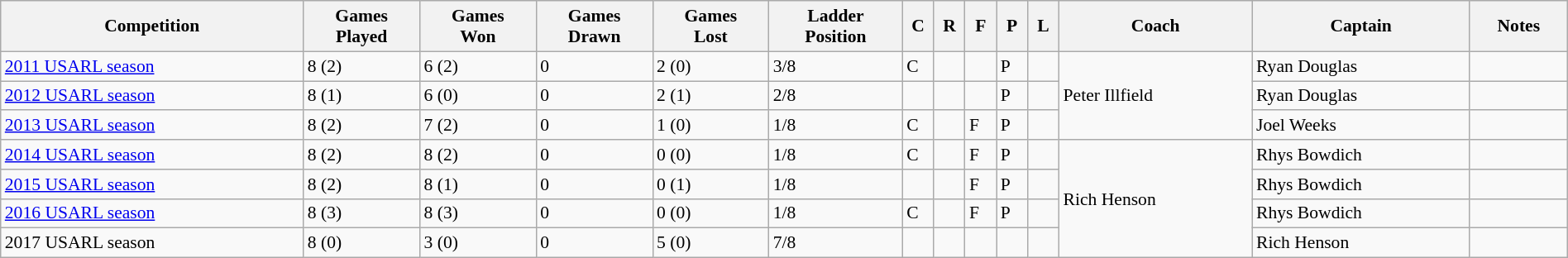<table class="wikitable" width="100%" style="font-size:90%">
<tr>
<th>Competition</th>
<th>Games<br>Played</th>
<th>Games<br>Won</th>
<th>Games<br>Drawn</th>
<th>Games<br>Lost</th>
<th>Ladder<br>Position</th>
<th width="2%">C</th>
<th width="2%">R</th>
<th width="2%">F</th>
<th width="2%">P</th>
<th width="2%">L</th>
<th>Coach</th>
<th>Captain</th>
<th>Notes</th>
</tr>
<tr>
<td><div><a href='#'>2011 USARL season</a></div></td>
<td>8 (2)</td>
<td>6 (2)</td>
<td>0</td>
<td>2 (0)</td>
<td>3/8</td>
<td><div>C</div></td>
<td></td>
<td></td>
<td><div>P</div></td>
<td></td>
<td rowspan="3"><div>Peter Illfield</div></td>
<td rowspan="1"><div>Ryan Douglas</div></td>
<td><div><strong> </strong></div></td>
</tr>
<tr>
<td><div><a href='#'>2012 USARL season</a></div></td>
<td>8 (1)</td>
<td>6 (0)</td>
<td>0</td>
<td>2 (1)</td>
<td>2/8</td>
<td></td>
<td></td>
<td></td>
<td><div>P</div></td>
<td></td>
<td rowspan="1"><div>Ryan Douglas</div></td>
<td><div><strong> </strong></div></td>
</tr>
<tr>
<td><div><a href='#'>2013 USARL season</a></div></td>
<td>8 (2)</td>
<td>7 (2)</td>
<td>0</td>
<td>1 (0)</td>
<td>1/8</td>
<td>C</td>
<td></td>
<td>F</td>
<td><div>P</div></td>
<td></td>
<td rowspan="1"><div>Joel Weeks</div></td>
<td><div><strong> </strong></div></td>
</tr>
<tr>
<td><div><a href='#'>2014 USARL season</a></div></td>
<td>8 (2)</td>
<td>8 (2)</td>
<td>0</td>
<td>0 (0)</td>
<td>1/8</td>
<td><div>C</div></td>
<td></td>
<td>F</td>
<td><div>P</div></td>
<td></td>
<td rowspan="4"><div>Rich Henson</div></td>
<td rowspan="1"><div>Rhys Bowdich</div></td>
<td><div><strong> </strong></div></td>
</tr>
<tr>
<td><div><a href='#'>2015 USARL season</a></div></td>
<td>8 (2)</td>
<td>8 (1)</td>
<td>0</td>
<td>0 (1)</td>
<td>1/8</td>
<td></td>
<td></td>
<td>F</td>
<td><div>P</div></td>
<td></td>
<td rowspan="1"><div>Rhys Bowdich</div></td>
<td><div><strong> </strong></div></td>
</tr>
<tr>
<td><div><a href='#'>2016 USARL season</a></div></td>
<td>8 (3)</td>
<td>8 (3)</td>
<td>0</td>
<td>0 (0)</td>
<td>1/8</td>
<td>C</td>
<td></td>
<td>F</td>
<td><div>P</div></td>
<td></td>
<td rowspan="1"><div>Rhys Bowdich</div></td>
<td><div><strong> </strong></div></td>
</tr>
<tr>
<td>2017 USARL season</td>
<td>8 (0)</td>
<td>3 (0)</td>
<td>0</td>
<td>5 (0)</td>
<td>7/8</td>
<td></td>
<td></td>
<td></td>
<td></td>
<td></td>
<td>Rich Henson</td>
<td></td>
</tr>
</table>
